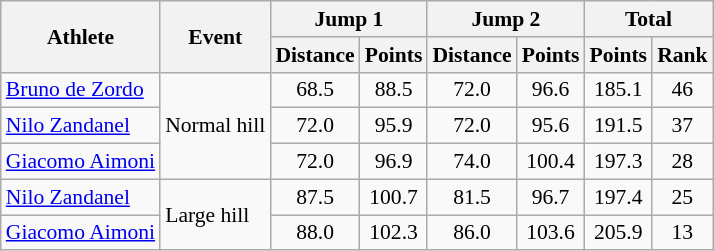<table class="wikitable" style="font-size:90%">
<tr>
<th rowspan="2">Athlete</th>
<th rowspan="2">Event</th>
<th colspan="2">Jump 1</th>
<th colspan="2">Jump 2</th>
<th colspan="2">Total</th>
</tr>
<tr>
<th>Distance</th>
<th>Points</th>
<th>Distance</th>
<th>Points</th>
<th>Points</th>
<th>Rank</th>
</tr>
<tr>
<td><a href='#'>Bruno de Zordo</a></td>
<td rowspan="3">Normal hill</td>
<td align="center">68.5</td>
<td align="center">88.5</td>
<td align="center">72.0</td>
<td align="center">96.6</td>
<td align="center">185.1</td>
<td align="center">46</td>
</tr>
<tr>
<td><a href='#'>Nilo Zandanel</a></td>
<td align="center">72.0</td>
<td align="center">95.9</td>
<td align="center">72.0</td>
<td align="center">95.6</td>
<td align="center">191.5</td>
<td align="center">37</td>
</tr>
<tr>
<td><a href='#'>Giacomo Aimoni</a></td>
<td align="center">72.0</td>
<td align="center">96.9</td>
<td align="center">74.0</td>
<td align="center">100.4</td>
<td align="center">197.3</td>
<td align="center">28</td>
</tr>
<tr>
<td><a href='#'>Nilo Zandanel</a></td>
<td rowspan="2">Large hill</td>
<td align="center">87.5</td>
<td align="center">100.7</td>
<td align="center">81.5</td>
<td align="center">96.7</td>
<td align="center">197.4</td>
<td align="center">25</td>
</tr>
<tr>
<td><a href='#'>Giacomo Aimoni</a></td>
<td align="center">88.0</td>
<td align="center">102.3</td>
<td align="center">86.0</td>
<td align="center">103.6</td>
<td align="center">205.9</td>
<td align="center">13</td>
</tr>
</table>
